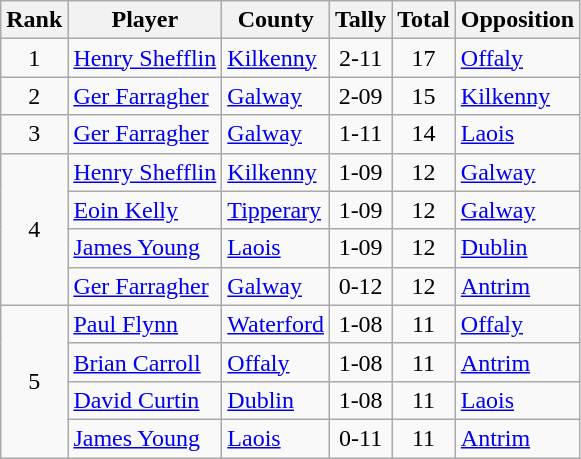<table class="wikitable">
<tr>
<th>Rank</th>
<th>Player</th>
<th>County</th>
<th>Tally</th>
<th>Total</th>
<th>Opposition</th>
</tr>
<tr>
<td rowspan=1 align=center>1</td>
<td><a href='#'>Henry Shefflin</a></td>
<td><a href='#'>Kilkenny</a></td>
<td align=center>2-11</td>
<td align=center>17</td>
<td><a href='#'>Offaly</a></td>
</tr>
<tr>
<td rowspan=1 align=center>2</td>
<td><a href='#'>Ger Farragher</a></td>
<td><a href='#'>Galway</a></td>
<td align=center>2-09</td>
<td align=center>15</td>
<td><a href='#'>Kilkenny</a></td>
</tr>
<tr>
<td rowspan=1 align=center>3</td>
<td><a href='#'>Ger Farragher</a></td>
<td><a href='#'>Galway</a></td>
<td align=center>1-11</td>
<td align=center>14</td>
<td><a href='#'>Laois</a></td>
</tr>
<tr>
<td rowspan=4 align=center>4</td>
<td><a href='#'>Henry Shefflin</a></td>
<td><a href='#'>Kilkenny</a></td>
<td align=center>1-09</td>
<td align=center>12</td>
<td><a href='#'>Galway</a></td>
</tr>
<tr>
<td><a href='#'>Eoin Kelly</a></td>
<td><a href='#'>Tipperary</a></td>
<td align=center>1-09</td>
<td align=center>12</td>
<td><a href='#'>Galway</a></td>
</tr>
<tr>
<td><a href='#'>James Young</a></td>
<td><a href='#'>Laois</a></td>
<td align=center>1-09</td>
<td align=center>12</td>
<td><a href='#'>Dublin</a></td>
</tr>
<tr>
<td><a href='#'>Ger Farragher</a></td>
<td><a href='#'>Galway</a></td>
<td align=center>0-12</td>
<td align=center>12</td>
<td><a href='#'>Antrim</a></td>
</tr>
<tr>
<td rowspan=4 align=center>5</td>
<td><a href='#'>Paul Flynn</a></td>
<td><a href='#'>Waterford</a></td>
<td align=center>1-08</td>
<td align=center>11</td>
<td><a href='#'>Offaly</a></td>
</tr>
<tr>
<td><a href='#'>Brian Carroll</a></td>
<td><a href='#'>Offaly</a></td>
<td align=center>1-08</td>
<td align=center>11</td>
<td><a href='#'>Antrim</a></td>
</tr>
<tr>
<td><a href='#'>David Curtin</a></td>
<td><a href='#'>Dublin</a></td>
<td align=center>1-08</td>
<td align=center>11</td>
<td><a href='#'>Laois</a></td>
</tr>
<tr>
<td><a href='#'>James Young</a></td>
<td><a href='#'>Laois</a></td>
<td align=center>0-11</td>
<td align=center>11</td>
<td><a href='#'>Antrim</a></td>
</tr>
</table>
